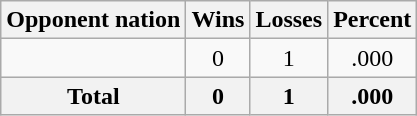<table class=wikitable>
<tr>
<th>Opponent nation</th>
<th>Wins</th>
<th>Losses</th>
<th>Percent</th>
</tr>
<tr align=center>
<td align=left></td>
<td>0</td>
<td>1</td>
<td>.000</td>
</tr>
<tr>
<th>Total</th>
<th>0</th>
<th>1</th>
<th>.000</th>
</tr>
</table>
